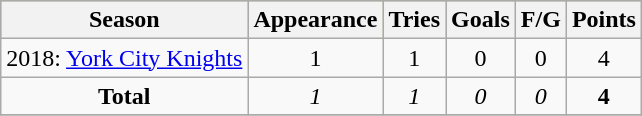<table class="wikitable" style="text-align:center;">
<tr bgcolor=#bdb76b>
<th>Season</th>
<th>Appearance</th>
<th>Tries</th>
<th>Goals</th>
<th>F/G</th>
<th>Points</th>
</tr>
<tr>
<td>2018: <a href='#'>York City Knights</a></td>
<td>1</td>
<td>1</td>
<td>0</td>
<td>0</td>
<td>4</td>
</tr>
<tr>
<td><strong>Total</strong></td>
<td><em>1</em></td>
<td><em>1</em></td>
<td><em>0</em></td>
<td><em>0</em></td>
<td><strong>4</strong></td>
</tr>
<tr>
</tr>
</table>
